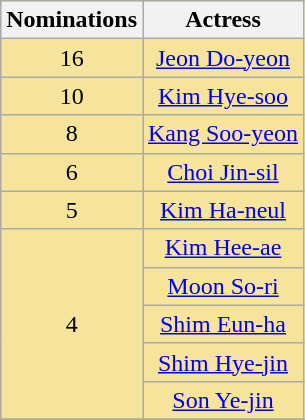<table class="wikitable" rowspan=2 style="text-align: center; background: #f6e39c">
<tr>
<th scope="col" width="55">Nominations</th>
<th scope="col" align="center">Actress</th>
</tr>
<tr>
<td>16</td>
<td><a href='#'>Jeon Do-yeon</a></td>
</tr>
<tr>
<td>10</td>
<td><a href='#'>Kim Hye-soo</a></td>
</tr>
<tr>
<td>8</td>
<td><a href='#'>Kang Soo-yeon</a></td>
</tr>
<tr>
<td>6</td>
<td><a href='#'>Choi Jin-sil</a></td>
</tr>
<tr>
<td>5</td>
<td><a href='#'>Kim Ha-neul</a></td>
</tr>
<tr>
<td rowspan="5">4</td>
<td><a href='#'>Kim Hee-ae</a></td>
</tr>
<tr>
<td><a href='#'>Moon So-ri</a></td>
</tr>
<tr>
<td><a href='#'>Shim Eun-ha</a></td>
</tr>
<tr>
<td><a href='#'>Shim Hye-jin</a></td>
</tr>
<tr>
<td><a href='#'>Son Ye-jin</a></td>
</tr>
<tr>
</tr>
</table>
